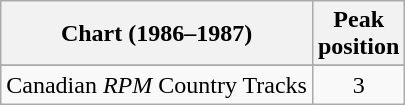<table class="wikitable sortable">
<tr>
<th align="left">Chart (1986–1987)</th>
<th align="center">Peak<br>position</th>
</tr>
<tr>
</tr>
<tr>
<td align="left">Canadian <em>RPM</em> Country Tracks</td>
<td align="center">3</td>
</tr>
</table>
